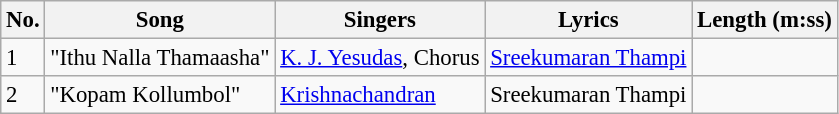<table class="wikitable" style="font-size:95%;">
<tr>
<th>No.</th>
<th>Song</th>
<th>Singers</th>
<th>Lyrics</th>
<th>Length (m:ss)</th>
</tr>
<tr>
<td>1</td>
<td>"Ithu Nalla Thamaasha"</td>
<td><a href='#'>K. J. Yesudas</a>, Chorus</td>
<td><a href='#'>Sreekumaran Thampi</a></td>
<td></td>
</tr>
<tr>
<td>2</td>
<td>"Kopam Kollumbol"</td>
<td><a href='#'>Krishnachandran</a></td>
<td>Sreekumaran Thampi</td>
<td></td>
</tr>
</table>
